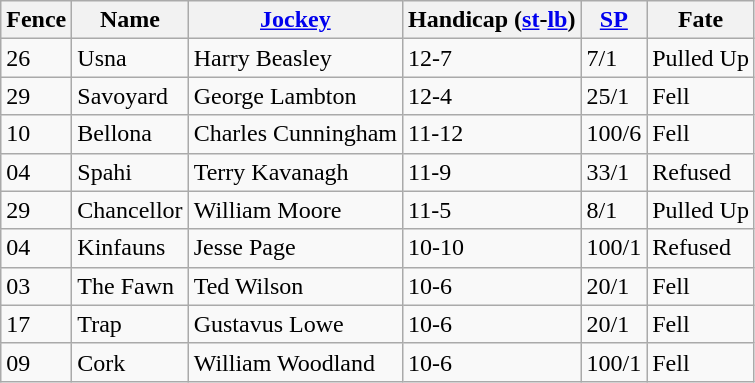<table class="wikitable sortable">
<tr>
<th>Fence</th>
<th>Name</th>
<th><a href='#'>Jockey</a></th>
<th>Handicap (<a href='#'>st</a>-<a href='#'>lb</a>)</th>
<th><a href='#'>SP</a></th>
<th>Fate</th>
</tr>
<tr>
<td>26</td>
<td>Usna</td>
<td>Harry Beasley</td>
<td>12-7</td>
<td>7/1</td>
<td>Pulled Up</td>
</tr>
<tr>
<td>29</td>
<td>Savoyard</td>
<td>George Lambton</td>
<td>12-4</td>
<td>25/1</td>
<td>Fell</td>
</tr>
<tr>
<td>10</td>
<td>Bellona</td>
<td>Charles Cunningham</td>
<td>11-12</td>
<td>100/6</td>
<td>Fell</td>
</tr>
<tr>
<td>04</td>
<td>Spahi</td>
<td>Terry Kavanagh</td>
<td>11-9</td>
<td>33/1</td>
<td>Refused</td>
</tr>
<tr>
<td>29</td>
<td>Chancellor</td>
<td>William Moore</td>
<td>11-5</td>
<td>8/1</td>
<td>Pulled Up</td>
</tr>
<tr>
<td>04</td>
<td>Kinfauns</td>
<td>Jesse Page</td>
<td>10-10</td>
<td>100/1</td>
<td>Refused</td>
</tr>
<tr>
<td>03</td>
<td>The Fawn</td>
<td>Ted Wilson</td>
<td>10-6</td>
<td>20/1</td>
<td>Fell</td>
</tr>
<tr>
<td>17</td>
<td>Trap</td>
<td>Gustavus Lowe</td>
<td>10-6</td>
<td>20/1</td>
<td>Fell</td>
</tr>
<tr>
<td>09</td>
<td>Cork</td>
<td>William Woodland</td>
<td>10-6</td>
<td>100/1</td>
<td>Fell</td>
</tr>
</table>
